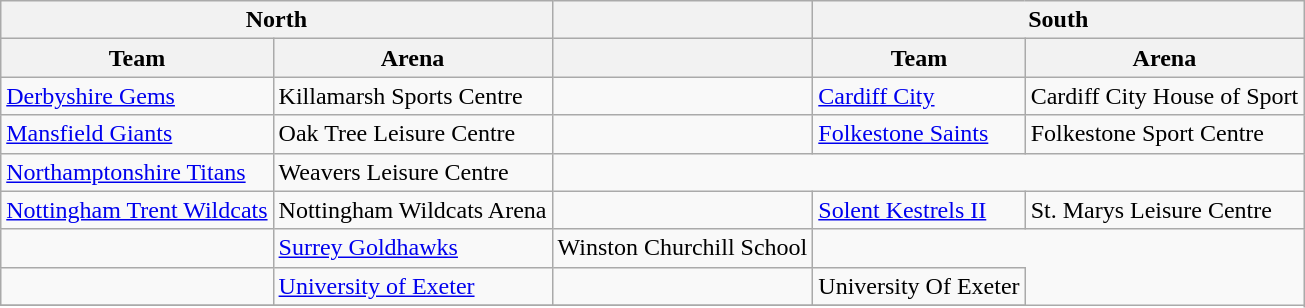<table class="wikitable" style="text-align:left">
<tr>
<th colspan="2">North</th>
<th></th>
<th colspan="2">South</th>
</tr>
<tr>
<th>Team</th>
<th>Arena</th>
<th></th>
<th>Team</th>
<th>Arena</th>
</tr>
<tr>
<td><a href='#'>Derbyshire Gems</a></td>
<td>Killamarsh Sports Centre</td>
<td></td>
<td><a href='#'>Cardiff City</a></td>
<td>Cardiff City House of Sport</td>
</tr>
<tr>
<td><a href='#'>Mansfield Giants</a></td>
<td>Oak Tree Leisure Centre</td>
<td></td>
<td><a href='#'>Folkestone Saints</a></td>
<td>Folkestone Sport Centre</td>
</tr>
<tr>
<td><a href='#'>Northamptonshire Titans</a></td>
<td>Weavers Leisure Centre</td>
</tr>
<tr>
<td><a href='#'>Nottingham Trent Wildcats</a></td>
<td>Nottingham Wildcats Arena</td>
<td></td>
<td><a href='#'>Solent Kestrels II</a></td>
<td>St. Marys Leisure Centre</td>
</tr>
<tr>
<td></td>
<td><a href='#'>Surrey Goldhawks</a></td>
<td>Winston Churchill School</td>
</tr>
<tr>
<td></td>
<td><a href='#'>University of Exeter</a></td>
<td></td>
<td>University Of Exeter</td>
</tr>
<tr>
</tr>
</table>
